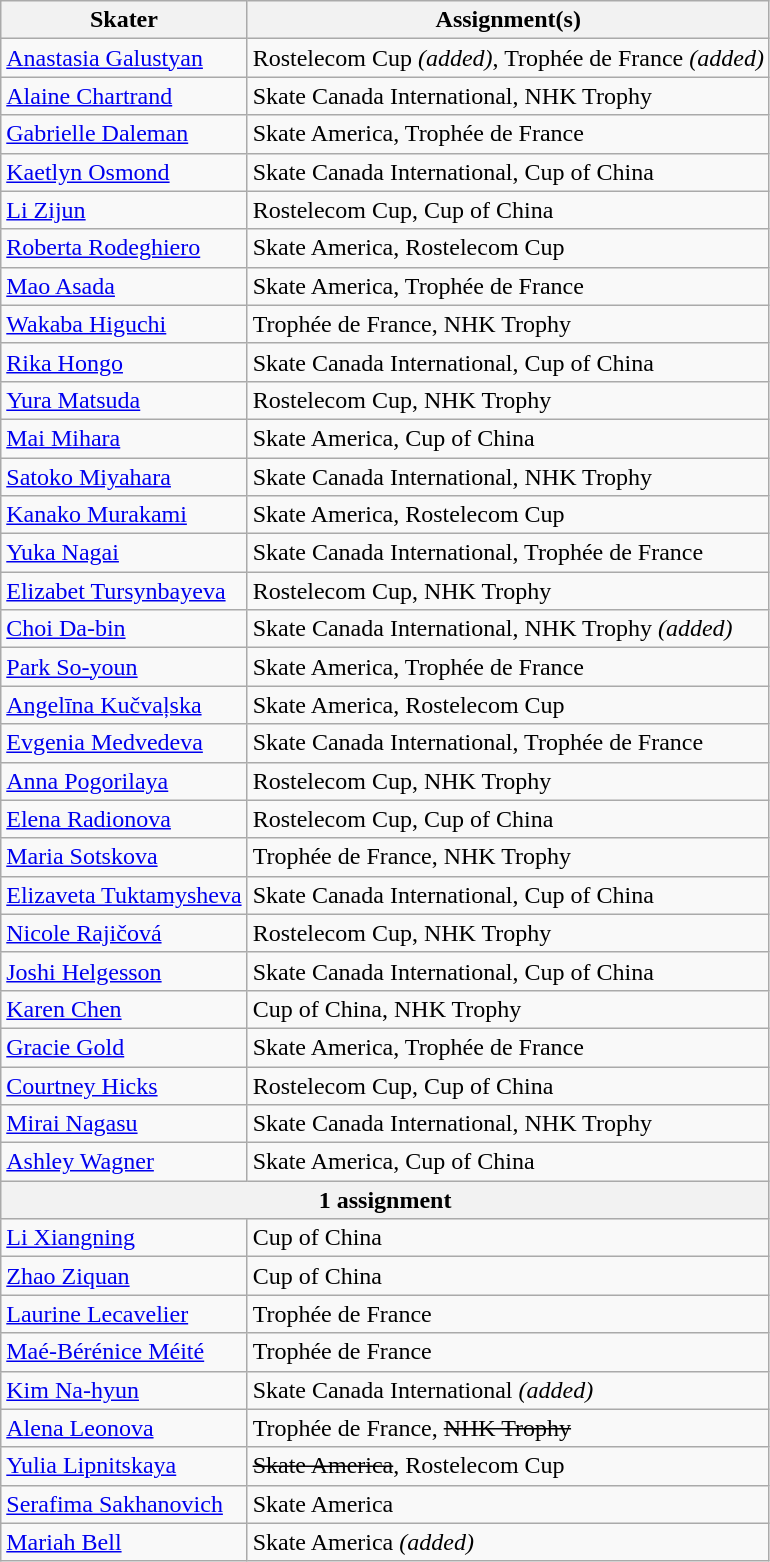<table class="wikitable">
<tr>
<th>Skater</th>
<th>Assignment(s)</th>
</tr>
<tr>
<td> <a href='#'>Anastasia Galustyan</a></td>
<td>Rostelecom Cup <em>(added)</em>, Trophée de France <em>(added)</em></td>
</tr>
<tr>
<td> <a href='#'>Alaine Chartrand</a></td>
<td>Skate Canada International, NHK Trophy</td>
</tr>
<tr>
<td> <a href='#'>Gabrielle Daleman</a></td>
<td>Skate America, Trophée de France</td>
</tr>
<tr>
<td> <a href='#'>Kaetlyn Osmond</a></td>
<td>Skate Canada International, Cup of China</td>
</tr>
<tr>
<td> <a href='#'>Li Zijun</a></td>
<td>Rostelecom Cup, Cup of China</td>
</tr>
<tr>
<td> <a href='#'>Roberta Rodeghiero</a></td>
<td>Skate America, Rostelecom Cup</td>
</tr>
<tr>
<td> <a href='#'>Mao Asada</a></td>
<td>Skate America, Trophée de France</td>
</tr>
<tr>
<td> <a href='#'>Wakaba Higuchi</a></td>
<td>Trophée de France, NHK Trophy</td>
</tr>
<tr>
<td> <a href='#'>Rika Hongo</a></td>
<td>Skate Canada International, Cup of China</td>
</tr>
<tr>
<td> <a href='#'>Yura Matsuda</a></td>
<td>Rostelecom Cup, NHK Trophy</td>
</tr>
<tr>
<td> <a href='#'>Mai Mihara</a></td>
<td>Skate America, Cup of China</td>
</tr>
<tr>
<td> <a href='#'>Satoko Miyahara</a></td>
<td>Skate Canada International, NHK Trophy</td>
</tr>
<tr>
<td> <a href='#'>Kanako Murakami</a></td>
<td>Skate America, Rostelecom Cup</td>
</tr>
<tr>
<td> <a href='#'>Yuka Nagai</a></td>
<td>Skate Canada International, Trophée de France</td>
</tr>
<tr>
<td> <a href='#'>Elizabet Tursynbayeva</a></td>
<td>Rostelecom Cup, NHK Trophy</td>
</tr>
<tr>
<td> <a href='#'>Choi Da-bin</a></td>
<td>Skate Canada International, NHK Trophy <em>(added)</em></td>
</tr>
<tr>
<td> <a href='#'>Park So-youn</a></td>
<td>Skate America, Trophée de France</td>
</tr>
<tr>
<td> <a href='#'>Angelīna Kučvaļska</a></td>
<td>Skate America, Rostelecom Cup</td>
</tr>
<tr>
<td> <a href='#'>Evgenia Medvedeva</a></td>
<td>Skate Canada International, Trophée de France</td>
</tr>
<tr>
<td> <a href='#'>Anna Pogorilaya</a></td>
<td>Rostelecom Cup, NHK Trophy</td>
</tr>
<tr>
<td> <a href='#'>Elena Radionova</a></td>
<td>Rostelecom Cup, Cup of China</td>
</tr>
<tr>
<td> <a href='#'>Maria Sotskova</a></td>
<td>Trophée de France, NHK Trophy</td>
</tr>
<tr>
<td> <a href='#'>Elizaveta Tuktamysheva</a></td>
<td>Skate Canada International, Cup of China</td>
</tr>
<tr>
<td> <a href='#'>Nicole Rajičová</a></td>
<td>Rostelecom Cup, NHK Trophy</td>
</tr>
<tr>
<td> <a href='#'>Joshi Helgesson</a></td>
<td>Skate Canada International, Cup of China</td>
</tr>
<tr>
<td> <a href='#'>Karen Chen</a></td>
<td>Cup of China, NHK Trophy</td>
</tr>
<tr>
<td> <a href='#'>Gracie Gold</a></td>
<td>Skate America, Trophée de France</td>
</tr>
<tr>
<td> <a href='#'>Courtney Hicks</a></td>
<td>Rostelecom Cup, Cup of China</td>
</tr>
<tr>
<td> <a href='#'>Mirai Nagasu</a></td>
<td>Skate Canada International, NHK Trophy</td>
</tr>
<tr>
<td> <a href='#'>Ashley Wagner</a></td>
<td>Skate America, Cup of China</td>
</tr>
<tr>
<th colspan="2">1 assignment</th>
</tr>
<tr>
<td> <a href='#'>Li Xiangning</a></td>
<td>Cup of China</td>
</tr>
<tr>
<td> <a href='#'>Zhao Ziquan</a></td>
<td>Cup of China</td>
</tr>
<tr>
<td> <a href='#'>Laurine Lecavelier</a></td>
<td>Trophée de France</td>
</tr>
<tr>
<td> <a href='#'>Maé-Bérénice Méité</a></td>
<td>Trophée de France</td>
</tr>
<tr>
<td> <a href='#'>Kim Na-hyun</a></td>
<td>Skate Canada International <em>(added)</em></td>
</tr>
<tr>
<td> <a href='#'>Alena Leonova</a></td>
<td>Trophée de France, <s>NHK Trophy</s></td>
</tr>
<tr>
<td> <a href='#'>Yulia Lipnitskaya</a></td>
<td><s>Skate America</s>, Rostelecom Cup</td>
</tr>
<tr>
<td> <a href='#'>Serafima Sakhanovich</a></td>
<td>Skate America</td>
</tr>
<tr>
<td> <a href='#'>Mariah Bell</a></td>
<td>Skate America <em>(added)</em></td>
</tr>
</table>
